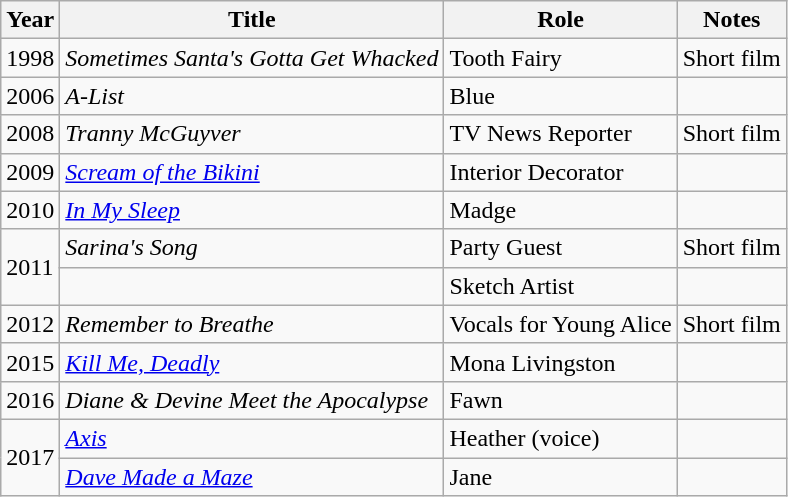<table class="wikitable sortable" >
<tr>
<th>Year</th>
<th>Title</th>
<th>Role</th>
<th class="unsortable">Notes</th>
</tr>
<tr>
<td>1998</td>
<td><em>Sometimes Santa's Gotta Get Whacked</em></td>
<td>Tooth Fairy</td>
<td>Short film</td>
</tr>
<tr>
<td>2006</td>
<td><em>A-List</em></td>
<td>Blue</td>
<td></td>
</tr>
<tr>
<td>2008</td>
<td><em>Tranny McGuyver</em></td>
<td>TV News Reporter</td>
<td>Short film</td>
</tr>
<tr>
<td>2009</td>
<td><em><a href='#'>Scream of the Bikini</a></em></td>
<td>Interior Decorator</td>
<td></td>
</tr>
<tr>
<td>2010</td>
<td><em><a href='#'>In My Sleep</a></em></td>
<td>Madge</td>
<td></td>
</tr>
<tr>
<td rowspan="2">2011</td>
<td><em>Sarina's Song</em></td>
<td>Party Guest</td>
<td>Short film</td>
</tr>
<tr>
<td><em></em></td>
<td>Sketch Artist</td>
<td></td>
</tr>
<tr>
<td>2012</td>
<td><em>Remember to Breathe</em></td>
<td>Vocals for Young Alice</td>
<td>Short film</td>
</tr>
<tr>
<td>2015</td>
<td><em><a href='#'>Kill Me, Deadly</a></em></td>
<td>Mona Livingston</td>
<td></td>
</tr>
<tr>
<td>2016</td>
<td><em>Diane & Devine Meet the Apocalypse</em></td>
<td>Fawn</td>
<td></td>
</tr>
<tr>
<td rowspan="2">2017</td>
<td><em><a href='#'>Axis</a></em></td>
<td>Heather (voice)</td>
<td></td>
</tr>
<tr>
<td><em><a href='#'>Dave Made a Maze</a></em></td>
<td>Jane</td>
<td></td>
</tr>
</table>
